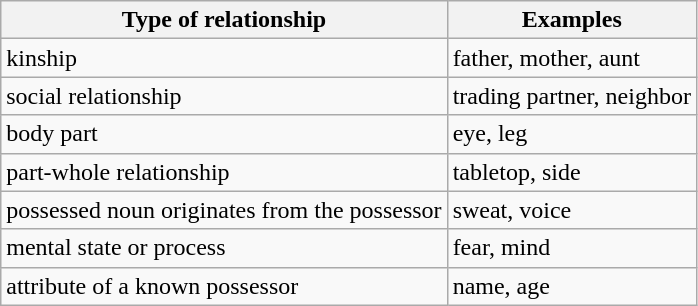<table class="wikitable">
<tr>
<th>Type of relationship</th>
<th>Examples</th>
</tr>
<tr>
<td>kinship</td>
<td>father, mother, aunt</td>
</tr>
<tr>
<td>social relationship</td>
<td>trading partner, neighbor</td>
</tr>
<tr>
<td>body part</td>
<td>eye, leg</td>
</tr>
<tr>
<td>part-whole relationship</td>
<td>tabletop, side</td>
</tr>
<tr>
<td>possessed noun originates from the possessor</td>
<td>sweat, voice</td>
</tr>
<tr>
<td>mental state or process</td>
<td>fear, mind</td>
</tr>
<tr>
<td>attribute of a known possessor</td>
<td>name, age</td>
</tr>
</table>
